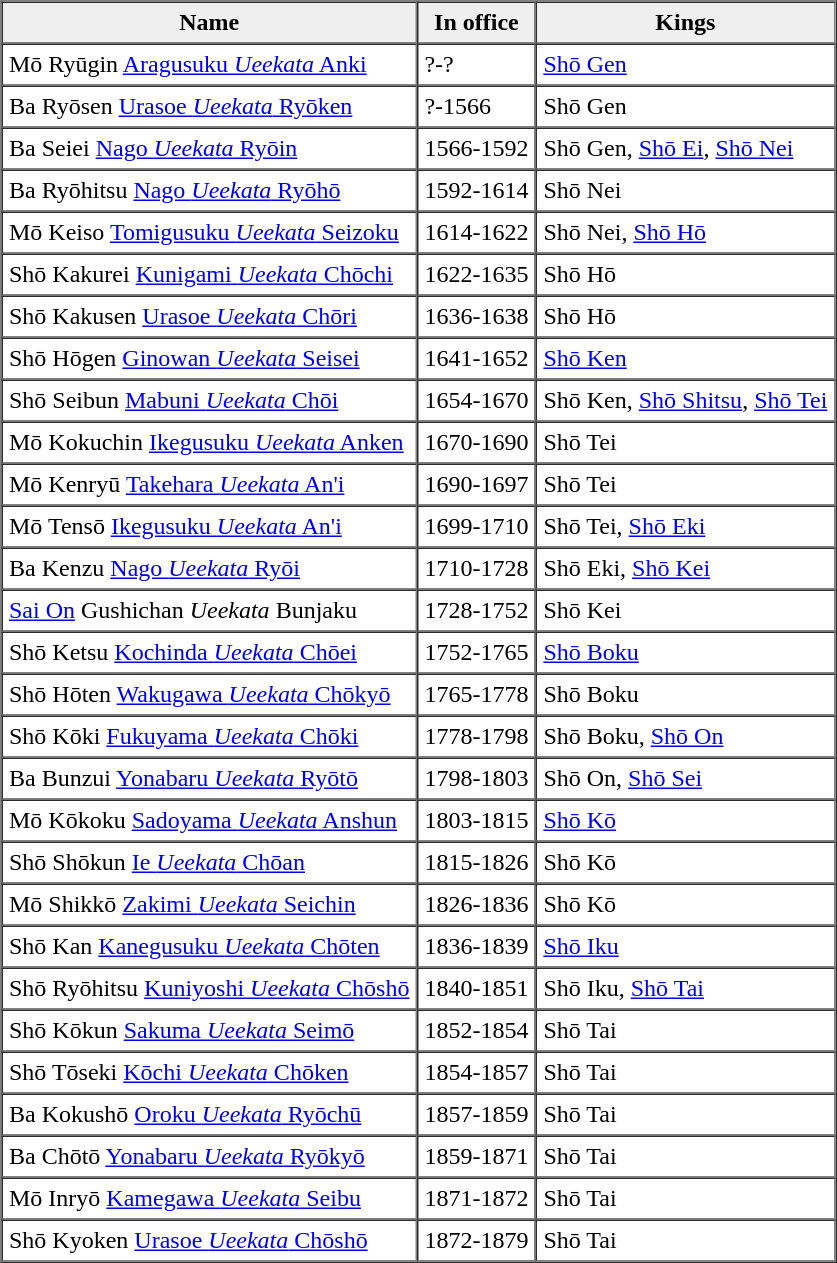<table border=1 cellpadding=4 cellspacing=0>
<tr>
<th align="center" style="background:#efefef;">Name</th>
<th align="center" style="background:#efefef;">In office</th>
<th align="center" style="background:#efefef;">Kings</th>
</tr>
<tr>
<td>Mō Ryūgin <a href='#'>Aragusuku <em>Ueekata</em> Anki</a><br></td>
<td>?-?</td>
<td><a href='#'>Shō Gen</a></td>
</tr>
<tr>
<td>Ba Ryōsen <a href='#'>Urasoe <em>Ueekata</em> Ryōken</a><br></td>
<td>?-1566</td>
<td>Shō Gen</td>
</tr>
<tr>
<td>Ba Seiei <a href='#'>Nago <em>Ueekata</em> Ryōin</a><br></td>
<td>1566-1592</td>
<td>Shō Gen, <a href='#'>Shō Ei</a>, <a href='#'>Shō Nei</a></td>
</tr>
<tr>
<td>Ba Ryōhitsu <a href='#'>Nago <em>Ueekata</em> Ryōhō</a><br></td>
<td>1592-1614</td>
<td>Shō Nei</td>
</tr>
<tr>
<td>Mō Keiso <a href='#'>Tomigusuku <em>Ueekata</em> Seizoku</a><br></td>
<td>1614-1622</td>
<td>Shō Nei, <a href='#'>Shō Hō</a></td>
</tr>
<tr>
<td>Shō Kakurei <a href='#'>Kunigami <em>Ueekata</em> Chōchi</a><br></td>
<td>1622-1635</td>
<td>Shō Hō</td>
</tr>
<tr>
<td>Shō Kakusen <a href='#'>Urasoe <em>Ueekata</em> Chōri</a><br></td>
<td>1636-1638</td>
<td>Shō Hō</td>
</tr>
<tr>
<td>Shō Hōgen <a href='#'>Ginowan <em>Ueekata</em> Seisei</a><br></td>
<td>1641-1652</td>
<td><a href='#'>Shō Ken</a></td>
</tr>
<tr>
<td>Shō Seibun <a href='#'>Mabuni <em>Ueekata</em> Chōi</a><br></td>
<td>1654-1670</td>
<td>Shō Ken, <a href='#'>Shō Shitsu</a>, <a href='#'>Shō Tei</a></td>
</tr>
<tr>
<td>Mō Kokuchin <a href='#'>Ikegusuku <em>Ueekata</em> Anken</a><br></td>
<td>1670-1690</td>
<td>Shō Tei</td>
</tr>
<tr>
<td>Mō Kenryū <a href='#'>Takehara <em>Ueekata</em> An'i</a><br></td>
<td>1690-1697</td>
<td>Shō Tei</td>
</tr>
<tr>
<td>Mō Tensō <a href='#'>Ikegusuku <em>Ueekata</em> An'i</a><br></td>
<td>1699-1710</td>
<td>Shō Tei, <a href='#'>Shō Eki</a></td>
</tr>
<tr>
<td>Ba Kenzu <a href='#'>Nago <em>Ueekata</em> Ryōi</a><br></td>
<td>1710-1728</td>
<td>Shō Eki, <a href='#'>Shō Kei</a></td>
</tr>
<tr>
<td><a href='#'>Sai On</a> Gushichan <em>Ueekata</em> Bunjaku<br></td>
<td>1728-1752</td>
<td>Shō Kei</td>
</tr>
<tr>
<td>Shō Ketsu <a href='#'>Kochinda <em>Ueekata</em> Chōei</a><br></td>
<td>1752-1765</td>
<td><a href='#'>Shō Boku</a></td>
</tr>
<tr>
<td>Shō Hōten <a href='#'>Wakugawa <em>Ueekata</em> Chōkyō</a><br></td>
<td>1765-1778</td>
<td>Shō Boku</td>
</tr>
<tr>
<td>Shō Kōki <a href='#'>Fukuyama <em>Ueekata</em> Chōki</a><br></td>
<td>1778-1798</td>
<td>Shō Boku, <a href='#'>Shō On</a></td>
</tr>
<tr>
<td>Ba Bunzui <a href='#'>Yonabaru <em>Ueekata</em> Ryōtō</a><br></td>
<td>1798-1803</td>
<td>Shō On, <a href='#'>Shō Sei</a></td>
</tr>
<tr>
<td>Mō Kōkoku <a href='#'>Sadoyama <em>Ueekata</em> Anshun</a><br></td>
<td>1803-1815</td>
<td><a href='#'>Shō Kō</a></td>
</tr>
<tr>
<td>Shō Shōkun <a href='#'>Ie <em>Ueekata</em> Chōan</a><br></td>
<td>1815-1826</td>
<td>Shō Kō</td>
</tr>
<tr>
<td>Mō Shikkō <a href='#'>Zakimi <em>Ueekata</em> Seichin</a><br></td>
<td>1826-1836</td>
<td>Shō Kō</td>
</tr>
<tr>
<td>Shō Kan <a href='#'>Kanegusuku <em>Ueekata</em> Chōten</a><br></td>
<td>1836-1839</td>
<td><a href='#'>Shō Iku</a></td>
</tr>
<tr>
<td>Shō Ryōhitsu <a href='#'>Kuniyoshi <em>Ueekata</em> Chōshō</a><br></td>
<td>1840-1851</td>
<td>Shō Iku, <a href='#'>Shō Tai</a></td>
</tr>
<tr>
<td>Shō Kōkun <a href='#'>Sakuma <em>Ueekata</em> Seimō</a><br></td>
<td>1852-1854</td>
<td>Shō Tai</td>
</tr>
<tr>
<td>Shō Tōseki <a href='#'>Kōchi <em>Ueekata</em> Chōken</a><br></td>
<td>1854-1857</td>
<td>Shō Tai</td>
</tr>
<tr>
<td>Ba Kokushō <a href='#'>Oroku <em>Ueekata</em> Ryōchū</a><br></td>
<td>1857-1859</td>
<td>Shō Tai</td>
</tr>
<tr>
<td>Ba Chōtō <a href='#'>Yonabaru <em>Ueekata</em> Ryōkyō</a><br></td>
<td>1859-1871</td>
<td>Shō Tai</td>
</tr>
<tr>
<td>Mō Inryō <a href='#'>Kamegawa <em>Ueekata</em> Seibu</a><br></td>
<td>1871-1872</td>
<td>Shō Tai</td>
</tr>
<tr>
<td>Shō Kyoken <a href='#'>Urasoe <em>Ueekata</em> Chōshō</a><br></td>
<td>1872-1879</td>
<td>Shō Tai</td>
</tr>
<tr>
</tr>
</table>
